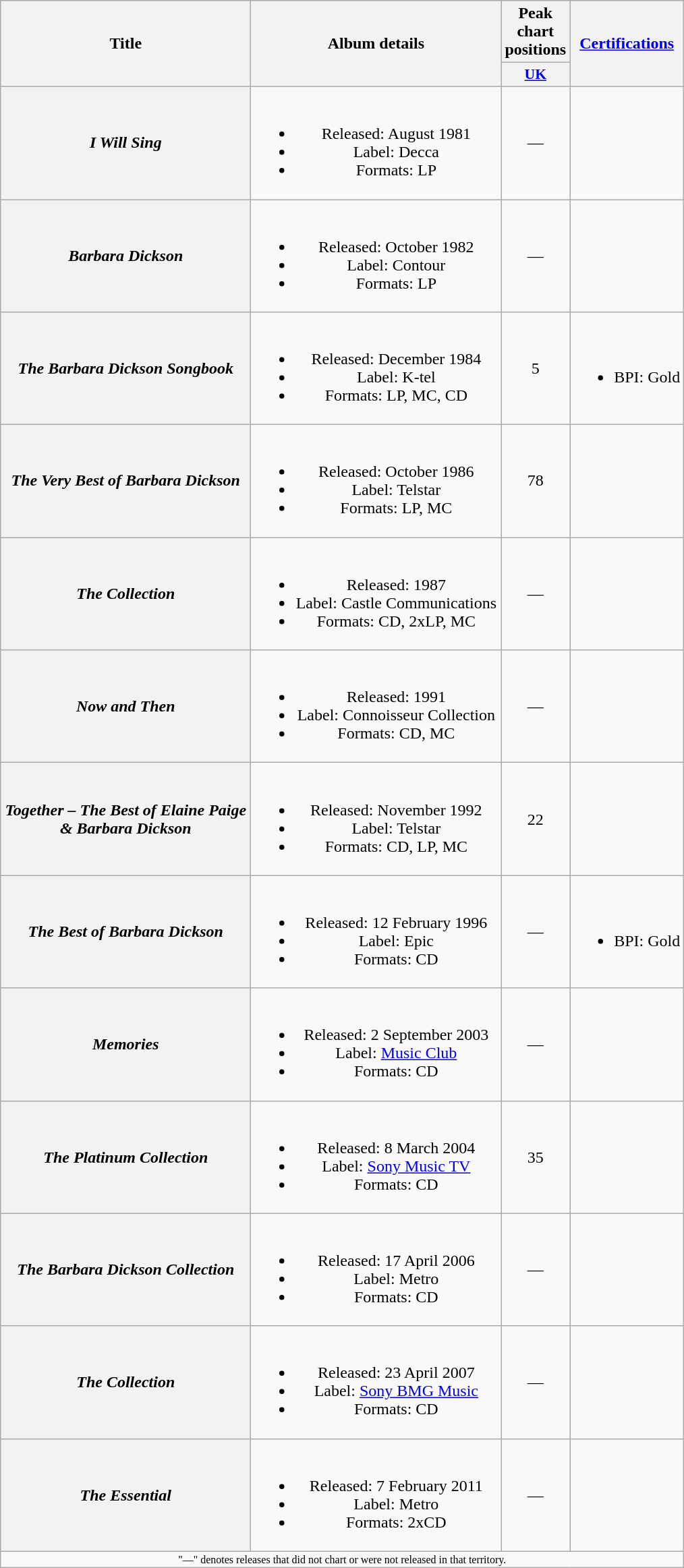<table class="wikitable plainrowheaders" style="text-align:center;">
<tr>
<th rowspan="2" scope="col" style="width:15em;">Title</th>
<th rowspan="2" scope="col" style="width:15em;">Album details</th>
<th>Peak chart positions</th>
<th rowspan="2"><a href='#'>Certifications</a></th>
</tr>
<tr>
<th scope="col" style="width:2em;font-size:90%;"><a href='#'>UK</a><br></th>
</tr>
<tr>
<th scope="row"><em>I Will Sing</em></th>
<td><br><ul><li>Released: August 1981</li><li>Label: Decca</li><li>Formats: LP</li></ul></td>
<td>—</td>
<td></td>
</tr>
<tr>
<th scope="row"><em>Barbara Dickson</em></th>
<td><br><ul><li>Released: October 1982</li><li>Label: Contour</li><li>Formats: LP</li></ul></td>
<td>—</td>
<td></td>
</tr>
<tr>
<th scope="row"><em>The Barbara Dickson Songbook</em></th>
<td><br><ul><li>Released: December 1984</li><li>Label: K-tel</li><li>Formats: LP, MC, CD</li></ul></td>
<td>5</td>
<td><br><ul><li>BPI: Gold</li></ul></td>
</tr>
<tr>
<th scope="row"><em>The Very Best of Barbara Dickson</em></th>
<td><br><ul><li>Released: October 1986</li><li>Label: Telstar</li><li>Formats: LP, MC</li></ul></td>
<td>78</td>
<td></td>
</tr>
<tr>
<th scope="row"><em>The Collection</em></th>
<td><br><ul><li>Released: 1987</li><li>Label: Castle Communications</li><li>Formats: CD, 2xLP, MC</li></ul></td>
<td>—</td>
<td></td>
</tr>
<tr>
<th scope="row"><em>Now and Then</em></th>
<td><br><ul><li>Released: 1991</li><li>Label: Connoisseur Collection</li><li>Formats: CD, MC</li></ul></td>
<td>—</td>
<td></td>
</tr>
<tr>
<th scope="row"><em>Together – The Best of Elaine Paige & Barbara Dickson</em></th>
<td><br><ul><li>Released: November 1992</li><li>Label: Telstar</li><li>Formats: CD, LP, MC</li></ul></td>
<td>22</td>
<td></td>
</tr>
<tr>
<th scope="row"><em>The Best of Barbara Dickson</em></th>
<td><br><ul><li>Released: 12 February 1996</li><li>Label: Epic</li><li>Formats: CD</li></ul></td>
<td>—</td>
<td><br><ul><li>BPI: Gold</li></ul></td>
</tr>
<tr>
<th scope="row"><em>Memories</em></th>
<td><br><ul><li>Released: 2 September 2003</li><li>Label: <a href='#'>Music Club</a></li><li>Formats: CD</li></ul></td>
<td>—</td>
<td></td>
</tr>
<tr>
<th scope="row"><em>The Platinum Collection</em></th>
<td><br><ul><li>Released: 8 March 2004</li><li>Label: <a href='#'>Sony Music TV</a></li><li>Formats: CD</li></ul></td>
<td>35</td>
<td></td>
</tr>
<tr>
<th scope="row"><em>The Barbara Dickson Collection</em></th>
<td><br><ul><li>Released: 17 April 2006</li><li>Label: Metro</li><li>Formats: CD</li></ul></td>
<td>—</td>
<td></td>
</tr>
<tr>
<th scope="row"><em>The Collection</em></th>
<td><br><ul><li>Released: 23 April 2007</li><li>Label: <a href='#'>Sony BMG Music</a></li><li>Formats: CD</li></ul></td>
<td>—</td>
<td></td>
</tr>
<tr>
<th scope="row"><em>The Essential</em></th>
<td><br><ul><li>Released: 7 February 2011</li><li>Label: Metro</li><li>Formats: 2xCD</li></ul></td>
<td>—</td>
<td></td>
</tr>
<tr>
<td colspan="4" style="font-size:8pt">"—" denotes releases that did not chart or were not released in that territory.</td>
</tr>
</table>
